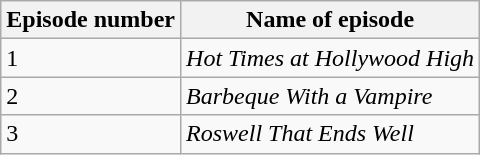<table class="wikitable sortable">
<tr>
<th>Episode number</th>
<th>Name of episode</th>
</tr>
<tr>
<td>1</td>
<td><em>Hot Times at Hollywood High</em></td>
</tr>
<tr>
<td>2</td>
<td><em>Barbeque With a Vampire</em></td>
</tr>
<tr>
<td>3</td>
<td><em>Roswell That Ends Well</em></td>
</tr>
</table>
